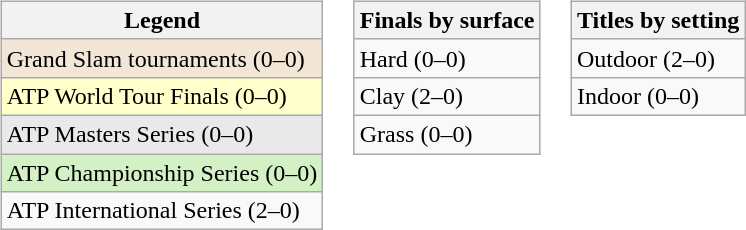<table>
<tr valign="top">
<td><br><table class="wikitable">
<tr>
<th>Legend</th>
</tr>
<tr style="background:#f3e6d7;">
<td>Grand Slam tournaments (0–0)</td>
</tr>
<tr style="background:#ffffcc;">
<td>ATP World Tour Finals (0–0)</td>
</tr>
<tr style="background:#e9e9e9;">
<td>ATP Masters Series (0–0)</td>
</tr>
<tr style="background:#d4f1c5;">
<td>ATP Championship Series (0–0)</td>
</tr>
<tr>
<td>ATP International Series (2–0)</td>
</tr>
</table>
</td>
<td><br><table class="wikitable">
<tr>
<th>Finals by surface</th>
</tr>
<tr>
<td>Hard (0–0)</td>
</tr>
<tr>
<td>Clay (2–0)</td>
</tr>
<tr>
<td>Grass (0–0)</td>
</tr>
</table>
</td>
<td><br><table class="wikitable">
<tr>
<th>Titles by setting</th>
</tr>
<tr>
<td>Outdoor (2–0)</td>
</tr>
<tr>
<td>Indoor (0–0)</td>
</tr>
</table>
</td>
</tr>
</table>
